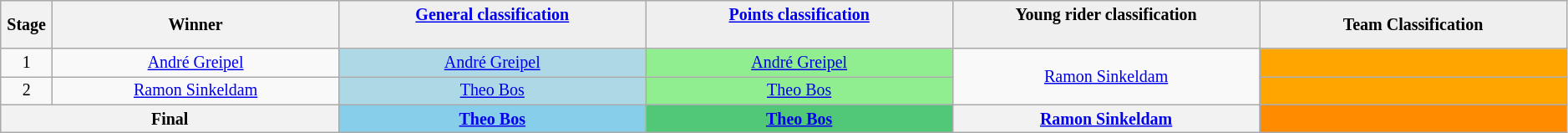<table class="wikitable" style="text-align: center; font-size:smaller;">
<tr style="background-color: #efefef;">
<th width="1%">Stage</th>
<th width="14%">Winner</th>
<th style="background:#EFEFEF;" width="15%"><a href='#'>General classification</a><br><br></th>
<th style="background:#EFEFEF;" width="15%"><a href='#'>Points classification</a><br><br></th>
<th style="background:#EFEFEF;" width="15%">Young rider classification<br><br></th>
<th style="background:#EFEFEF;" width="15%">Team Classification</th>
</tr>
<tr>
<td>1</td>
<td><a href='#'>André Greipel</a></td>
<td style="background:lightblue;"><a href='#'>André Greipel</a></td>
<td style="background:lightgreen;"><a href='#'>André Greipel</a></td>
<td style="background:offwhite;" rowspan=2><a href='#'>Ramon Sinkeldam</a></td>
<td style="background:orange;"></td>
</tr>
<tr>
<td>2</td>
<td><a href='#'>Ramon Sinkeldam</a></td>
<td style="background:lightblue;"><a href='#'>Theo Bos</a></td>
<td style="background:lightgreen;"><a href='#'>Theo Bos</a></td>
<td style="background:orange;"></td>
</tr>
<tr>
<th colspan=2><strong>Final</strong></th>
<th style="background:skyblue;"><a href='#'>Theo Bos</a></th>
<th style="background:#50C878;"><a href='#'>Theo Bos</a></th>
<th style="background:offwhite;"><a href='#'>Ramon Sinkeldam</a></th>
<th style="background:#FF8C00;"></th>
</tr>
</table>
